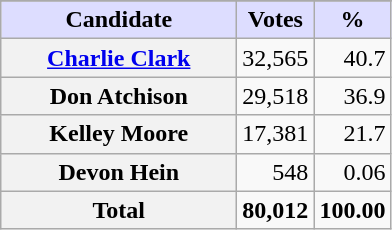<table class="wikitable sortable plainrowheaders">
<tr style="background-color:#00594E">
</tr>
<tr>
</tr>
<tr>
<th scope="col" style="background:#ddf; width:150px;">Candidate</th>
<th scope="col" style="background:#ddf;">Votes</th>
<th scope="col" style="background:#ddf;">%</th>
</tr>
<tr>
<th scope="row"><a href='#'>Charlie Clark</a></th>
<td align="right">32,565</td>
<td align="right">40.7</td>
</tr>
<tr>
<th scope="row"><strong>Don Atchison</strong></th>
<td align="right">29,518</td>
<td align="right">36.9</td>
</tr>
<tr>
<th scope="row">Kelley Moore</th>
<td align="right">17,381</td>
<td align="right">21.7</td>
</tr>
<tr>
<th scope="row">Devon Hein</th>
<td align="right">548</td>
<td align="right">0.06</td>
</tr>
<tr>
<th scope="row"><strong>Total</strong></th>
<td align="right"><strong>80,012</strong></td>
<td align="right"><strong>100.00</strong></td>
</tr>
</table>
